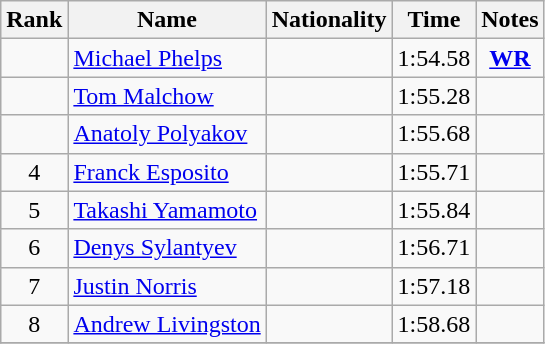<table class="wikitable sortable" style="text-align:center">
<tr>
<th>Rank</th>
<th>Name</th>
<th>Nationality</th>
<th>Time</th>
<th>Notes</th>
</tr>
<tr>
<td></td>
<td align=left><a href='#'>Michael Phelps</a></td>
<td align=left></td>
<td>1:54.58</td>
<td><strong><a href='#'>WR</a></strong></td>
</tr>
<tr>
<td></td>
<td align=left><a href='#'>Tom Malchow</a></td>
<td align=left></td>
<td>1:55.28</td>
<td></td>
</tr>
<tr>
<td></td>
<td align=left><a href='#'>Anatoly Polyakov</a></td>
<td align=left></td>
<td>1:55.68</td>
<td></td>
</tr>
<tr>
<td>4</td>
<td align=left><a href='#'>Franck Esposito</a></td>
<td align=left></td>
<td>1:55.71</td>
<td></td>
</tr>
<tr>
<td>5</td>
<td align=left><a href='#'>Takashi Yamamoto</a></td>
<td align=left></td>
<td>1:55.84</td>
<td></td>
</tr>
<tr>
<td>6</td>
<td align=left><a href='#'>Denys Sylantyev</a></td>
<td align=left></td>
<td>1:56.71</td>
<td></td>
</tr>
<tr>
<td>7</td>
<td align=left><a href='#'>Justin Norris</a></td>
<td align=left></td>
<td>1:57.18</td>
<td></td>
</tr>
<tr>
<td>8</td>
<td align=left><a href='#'>Andrew Livingston</a></td>
<td align=left></td>
<td>1:58.68</td>
<td></td>
</tr>
<tr>
</tr>
</table>
